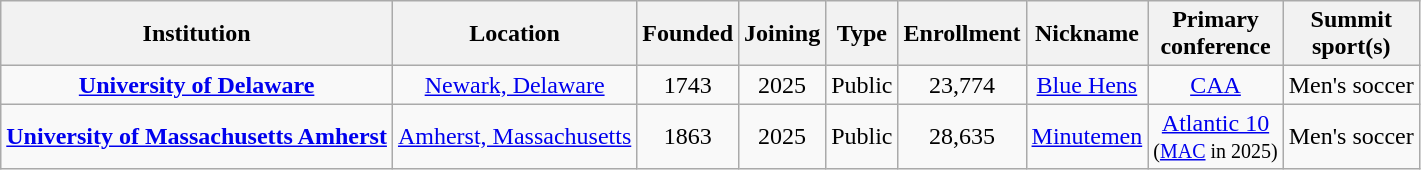<table class="wikitable sortable" style="text-align: center">
<tr>
<th>Institution</th>
<th>Location</th>
<th>Founded</th>
<th>Joining</th>
<th>Type</th>
<th>Enrollment</th>
<th>Nickname</th>
<th>Primary<br>conference</th>
<th>Summit<br>sport(s)</th>
</tr>
<tr>
<td><strong><a href='#'>University of Delaware</a></strong></td>
<td><a href='#'>Newark, Delaware</a></td>
<td>1743</td>
<td>2025</td>
<td>Public</td>
<td>23,774</td>
<td><a href='#'>Blue Hens</a></td>
<td><a href='#'>CAA</a><br></td>
<td>Men's soccer</td>
</tr>
<tr>
<td><strong><a href='#'>University of Massachusetts Amherst</a></strong></td>
<td><a href='#'>Amherst, Massachusetts</a></td>
<td>1863</td>
<td>2025</td>
<td>Public</td>
<td>28,635</td>
<td><a href='#'>Minutemen</a></td>
<td><a href='#'>Atlantic 10</a><br><small>(<a href='#'>MAC</a> in 2025)</small></td>
<td>Men's soccer</td>
</tr>
</table>
